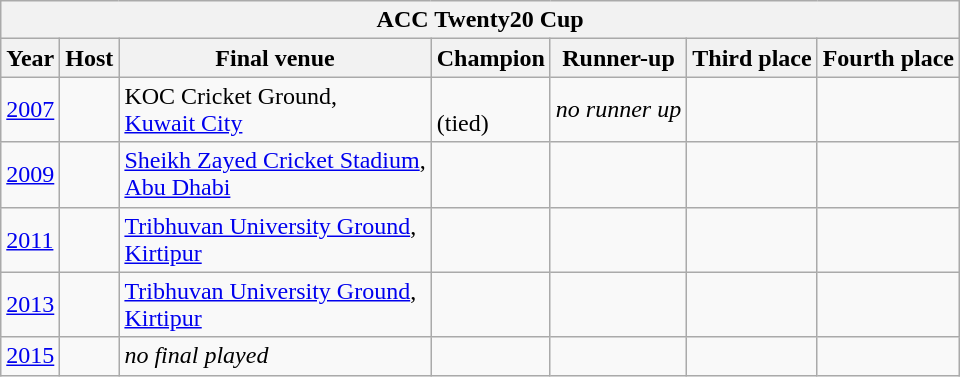<table class="wikitable">
<tr>
<th colspan="7">ACC Twenty20 Cup</th>
</tr>
<tr>
<th>Year</th>
<th>Host</th>
<th>Final venue</th>
<th>Champion</th>
<th>Runner-up</th>
<th>Third place</th>
<th>Fourth place</th>
</tr>
<tr>
<td><a href='#'>2007</a></td>
<td></td>
<td>KOC Cricket Ground,<br><a href='#'>Kuwait City</a></td>
<td><br> (tied)</td>
<td><em>no runner up</em></td>
<td></td>
<td></td>
</tr>
<tr>
<td><a href='#'>2009</a></td>
<td></td>
<td><a href='#'>Sheikh Zayed Cricket Stadium</a>,<br><a href='#'>Abu Dhabi</a></td>
<td></td>
<td></td>
<td></td>
<td></td>
</tr>
<tr>
<td><a href='#'>2011</a></td>
<td></td>
<td><a href='#'>Tribhuvan University Ground</a>,<br><a href='#'>Kirtipur</a></td>
<td></td>
<td></td>
<td></td>
<td></td>
</tr>
<tr>
<td><a href='#'>2013</a></td>
<td></td>
<td><a href='#'>Tribhuvan University Ground</a>,<br><a href='#'>Kirtipur</a></td>
<td></td>
<td></td>
<td></td>
<td></td>
</tr>
<tr>
<td><a href='#'>2015</a></td>
<td></td>
<td><em>no final played</em></td>
<td></td>
<td></td>
<td></td>
<td></td>
</tr>
</table>
